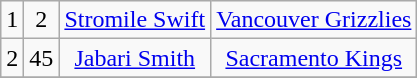<table class="wikitable">
<tr align="center" bgcolor="">
<td>1</td>
<td>2</td>
<td><a href='#'>Stromile Swift</a></td>
<td><a href='#'>Vancouver Grizzlies</a></td>
</tr>
<tr align="center" bgcolor="">
<td>2</td>
<td>45</td>
<td><a href='#'>Jabari Smith</a></td>
<td><a href='#'>Sacramento Kings</a></td>
</tr>
<tr align="center" bgcolor="">
</tr>
</table>
